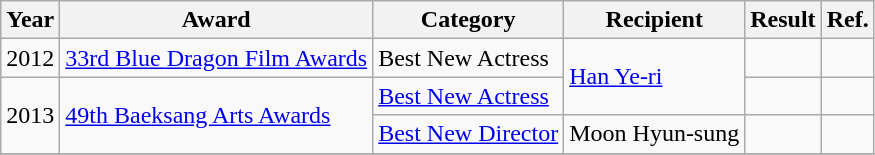<table class="wikitable sortable">
<tr>
<th>Year</th>
<th>Award</th>
<th>Category</th>
<th>Recipient</th>
<th>Result</th>
<th>Ref.</th>
</tr>
<tr>
<td>2012</td>
<td><a href='#'>33rd Blue Dragon Film Awards</a></td>
<td>Best New Actress</td>
<td rowspan=2><a href='#'>Han Ye-ri</a></td>
<td></td>
<td></td>
</tr>
<tr>
<td rowspan=2>2013</td>
<td rowspan=2><a href='#'>49th Baeksang Arts Awards</a></td>
<td><a href='#'>Best New Actress</a></td>
<td></td>
<td></td>
</tr>
<tr>
<td><a href='#'>Best New Director</a></td>
<td>Moon Hyun-sung</td>
<td></td>
<td></td>
</tr>
<tr>
</tr>
</table>
